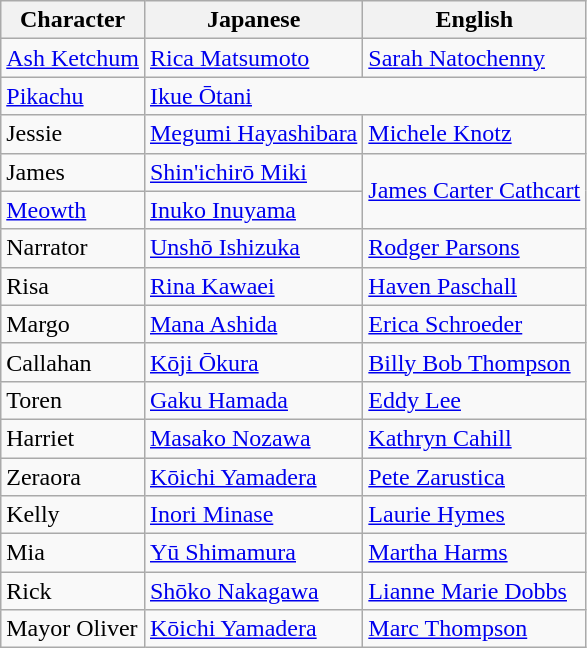<table class="wikitable">
<tr>
<th>Character</th>
<th>Japanese</th>
<th>English</th>
</tr>
<tr>
<td><a href='#'>Ash Ketchum</a></td>
<td><a href='#'>Rica Matsumoto</a></td>
<td><a href='#'>Sarah Natochenny</a></td>
</tr>
<tr>
<td><a href='#'>Pikachu</a></td>
<td colspan="2"><div><a href='#'>Ikue Ōtani</a></div></td>
</tr>
<tr>
<td>Jessie</td>
<td><a href='#'>Megumi Hayashibara</a></td>
<td><a href='#'>Michele Knotz</a></td>
</tr>
<tr>
<td>James</td>
<td><a href='#'>Shin'ichirō Miki</a></td>
<td rowspan=2><a href='#'>James Carter Cathcart</a></td>
</tr>
<tr>
<td><a href='#'>Meowth</a></td>
<td><a href='#'>Inuko Inuyama</a></td>
</tr>
<tr>
<td>Narrator</td>
<td><a href='#'>Unshō Ishizuka</a></td>
<td><a href='#'>Rodger Parsons</a></td>
</tr>
<tr>
<td>Risa</td>
<td><a href='#'>Rina Kawaei</a></td>
<td><a href='#'>Haven Paschall</a></td>
</tr>
<tr>
<td>Margo</td>
<td><a href='#'>Mana Ashida</a></td>
<td><a href='#'>Erica Schroeder</a></td>
</tr>
<tr>
<td>Callahan</td>
<td><a href='#'>Kōji Ōkura</a></td>
<td><a href='#'>Billy Bob Thompson</a></td>
</tr>
<tr>
<td>Toren</td>
<td><a href='#'>Gaku Hamada</a></td>
<td><a href='#'>Eddy Lee</a></td>
</tr>
<tr>
<td>Harriet</td>
<td><a href='#'>Masako Nozawa</a></td>
<td><a href='#'>Kathryn Cahill</a></td>
</tr>
<tr>
<td>Zeraora</td>
<td><a href='#'>Kōichi Yamadera</a></td>
<td><a href='#'>Pete Zarustica</a></td>
</tr>
<tr>
<td>Kelly</td>
<td><a href='#'>Inori Minase</a></td>
<td><a href='#'>Laurie Hymes</a></td>
</tr>
<tr>
<td>Mia</td>
<td><a href='#'>Yū Shimamura</a></td>
<td><a href='#'>Martha Harms</a></td>
</tr>
<tr>
<td>Rick</td>
<td><a href='#'>Shōko Nakagawa</a></td>
<td><a href='#'>Lianne Marie Dobbs</a></td>
</tr>
<tr>
<td>Mayor Oliver</td>
<td><a href='#'>Kōichi Yamadera</a></td>
<td><a href='#'>Marc Thompson</a></td>
</tr>
</table>
